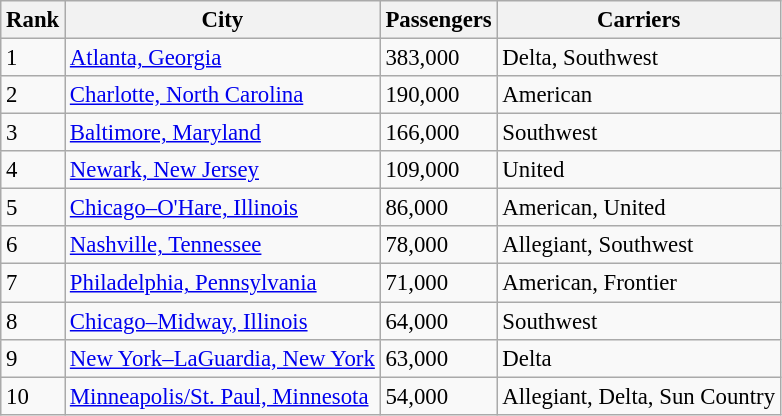<table class="wikitable" style="font-size: 95%" width= align=>
<tr>
<th>Rank</th>
<th>City</th>
<th>Passengers</th>
<th>Carriers</th>
</tr>
<tr>
<td>1</td>
<td><a href='#'>Atlanta, Georgia</a></td>
<td>383,000</td>
<td>Delta, Southwest</td>
</tr>
<tr>
<td>2</td>
<td><a href='#'>Charlotte, North Carolina</a></td>
<td>190,000</td>
<td>American</td>
</tr>
<tr>
<td>3</td>
<td><a href='#'>Baltimore, Maryland</a></td>
<td>166,000</td>
<td>Southwest</td>
</tr>
<tr>
<td>4</td>
<td><a href='#'>Newark, New Jersey</a></td>
<td>109,000</td>
<td>United</td>
</tr>
<tr>
<td>5</td>
<td><a href='#'>Chicago–O'Hare, Illinois</a></td>
<td>86,000</td>
<td>American, United</td>
</tr>
<tr>
<td>6</td>
<td><a href='#'>Nashville, Tennessee</a></td>
<td>78,000</td>
<td>Allegiant, Southwest</td>
</tr>
<tr>
<td>7</td>
<td><a href='#'>Philadelphia, Pennsylvania</a></td>
<td>71,000</td>
<td>American, Frontier</td>
</tr>
<tr>
<td>8</td>
<td><a href='#'>Chicago–Midway, Illinois</a></td>
<td>64,000</td>
<td>Southwest</td>
</tr>
<tr>
<td>9</td>
<td><a href='#'>New York–LaGuardia, New York</a></td>
<td>63,000</td>
<td>Delta</td>
</tr>
<tr>
<td>10</td>
<td><a href='#'>Minneapolis/St. Paul, Minnesota</a></td>
<td>54,000</td>
<td>Allegiant, Delta, Sun Country</td>
</tr>
</table>
